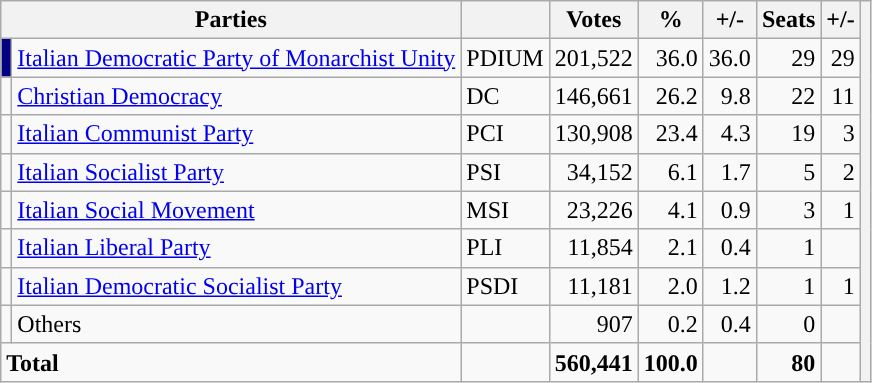<table class="wikitable">
<tr>
<th colspan="2">Parties</th>
<th></th>
<th>Votes</th>
<th>%</th>
<th>+/-</th>
<th>Seats</th>
<th>+/-</th>
<th rowspan="12"></th>
</tr>
<tr>
<td style="background-color:#000080"></td>
<td><a href='#'>Italian Democratic Party of Monarchist Unity</a></td>
<td>PDIUM</td>
<td align=right>201,522</td>
<td align=right>36.0</td>
<td align=right> 36.0</td>
<td align=right>29</td>
<td align=right> 29</td>
</tr>
<tr>
<td style="background-color:"></td>
<td><a href='#'>Christian Democracy</a></td>
<td>DC</td>
<td align=right>146,661</td>
<td align=right>26.2</td>
<td align=right> 9.8</td>
<td align=right>22</td>
<td align=right> 11</td>
</tr>
<tr>
<td style="background-color:"></td>
<td><a href='#'>Italian Communist Party</a></td>
<td>PCI</td>
<td align=right>130,908</td>
<td align=right>23.4</td>
<td align=right> 4.3</td>
<td align=right>19</td>
<td align=right> 3</td>
</tr>
<tr>
<td style="background-color:"></td>
<td><a href='#'>Italian Socialist Party</a></td>
<td>PSI</td>
<td align=right>34,152</td>
<td align=right>6.1</td>
<td align=right> 1.7</td>
<td align=right>5</td>
<td align=right> 2</td>
</tr>
<tr>
<td style="background-color:"></td>
<td><a href='#'>Italian Social Movement</a></td>
<td>MSI</td>
<td align=right>23,226</td>
<td align=right>4.1</td>
<td align=right> 0.9</td>
<td align=right>3</td>
<td align=right> 1</td>
</tr>
<tr>
<td style="background-color:"></td>
<td><a href='#'>Italian Liberal Party</a></td>
<td>PLI</td>
<td align=right>11,854</td>
<td align=right>2.1</td>
<td align=right> 0.4</td>
<td align=right>1</td>
<td align=right></td>
</tr>
<tr>
<td style="background-color:"></td>
<td><a href='#'>Italian Democratic Socialist Party</a></td>
<td>PSDI</td>
<td align=right>11,181</td>
<td align=right>2.0</td>
<td align=right> 1.2</td>
<td align=right>1</td>
<td align=right> 1</td>
</tr>
<tr>
<td style="background-color:"></td>
<td>Others</td>
<td></td>
<td align=right>907</td>
<td align=right>0.2</td>
<td align=right> 0.4</td>
<td align=right>0</td>
<td align=right></td>
</tr>
<tr>
<td colspan="2"><strong>Total</strong></td>
<td></td>
<td align=right><strong>560,441</strong></td>
<td align=right><strong>100.0</strong></td>
<td align=right></td>
<td align=right><strong>80</strong></td>
<td align=right></td>
</tr>
</table>
